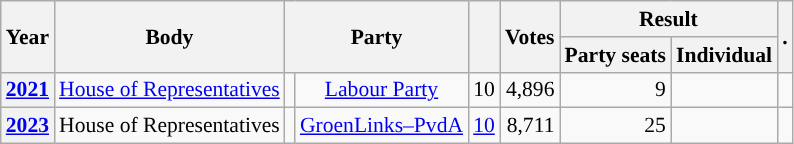<table class="wikitable plainrowheaders sortable" border=2 cellpadding=4 cellspacing=0 style="border: 1px #aaa solid; font-size: 90%; text-align:center;">
<tr>
<th scope="col" rowspan=2>Year</th>
<th scope="col" rowspan=2>Body</th>
<th scope="col" colspan=2 rowspan=2>Party</th>
<th scope="col" rowspan=2></th>
<th scope="col" rowspan=2>Votes</th>
<th scope="colgroup" colspan=2>Result</th>
<th scope="col" rowspan=2>.</th>
</tr>
<tr>
<th scope="col">Party seats</th>
<th scope="col">Individual</th>
</tr>
<tr>
<th scope="row"><a href='#'>2021</a></th>
<td><a href='#'>House of Representatives</a></td>
<td style="background-color:"></td>
<td><a href='#'>Labour Party</a></td>
<td style=text-align:right>10</td>
<td style=text-align:right>4,896</td>
<td style=text-align:right>9</td>
<td></td>
<td></td>
</tr>
<tr>
<th scope="row"><a href='#'>2023</a></th>
<td>House of Representatives</td>
<td style="background-color:"></td>
<td><a href='#'>GroenLinks–PvdA</a></td>
<td style=text-align:right><a href='#'>10</a></td>
<td style=text-align:right>8,711</td>
<td style=text-align:right>25</td>
<td></td>
<td></td>
</tr>
</table>
